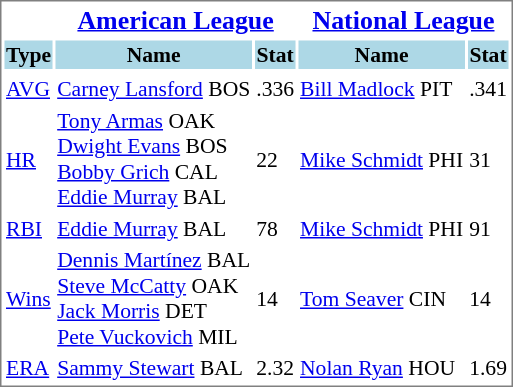<table cellpadding="1" style="width:auto;font-size: 90%; border: 1px solid gray;">
<tr align="center" style="font-size: larger;">
<td> </td>
<th colspan=2><a href='#'>American League</a></th>
<th colspan=2><a href='#'>National League</a></th>
</tr>
<tr style="background:lightblue;">
<th>Type</th>
<th>Name</th>
<th>Stat</th>
<th>Name</th>
<th>Stat</th>
</tr>
<tr align="center" style="vertical-align: middle;" style="background:lightblue;">
</tr>
<tr>
<td><a href='#'>AVG</a></td>
<td><a href='#'>Carney Lansford</a> BOS</td>
<td>.336</td>
<td><a href='#'>Bill Madlock</a> PIT</td>
<td>.341</td>
</tr>
<tr>
<td><a href='#'>HR</a></td>
<td><a href='#'>Tony Armas</a> OAK<br><a href='#'>Dwight Evans</a> BOS<br><a href='#'>Bobby Grich</a> CAL<br><a href='#'>Eddie Murray</a> BAL</td>
<td>22</td>
<td><a href='#'>Mike Schmidt</a> PHI</td>
<td>31</td>
</tr>
<tr>
<td><a href='#'>RBI</a></td>
<td><a href='#'>Eddie Murray</a> BAL</td>
<td>78</td>
<td><a href='#'>Mike Schmidt</a> PHI</td>
<td>91</td>
</tr>
<tr>
<td><a href='#'>Wins</a></td>
<td><a href='#'>Dennis Martínez</a> BAL<br><a href='#'>Steve McCatty</a> OAK<br><a href='#'>Jack Morris</a> DET<br><a href='#'>Pete Vuckovich</a> MIL</td>
<td>14</td>
<td><a href='#'>Tom Seaver</a> CIN</td>
<td>14</td>
</tr>
<tr>
<td><a href='#'>ERA</a></td>
<td><a href='#'>Sammy Stewart</a> BAL</td>
<td>2.32</td>
<td><a href='#'>Nolan Ryan</a> HOU</td>
<td>1.69</td>
</tr>
</table>
